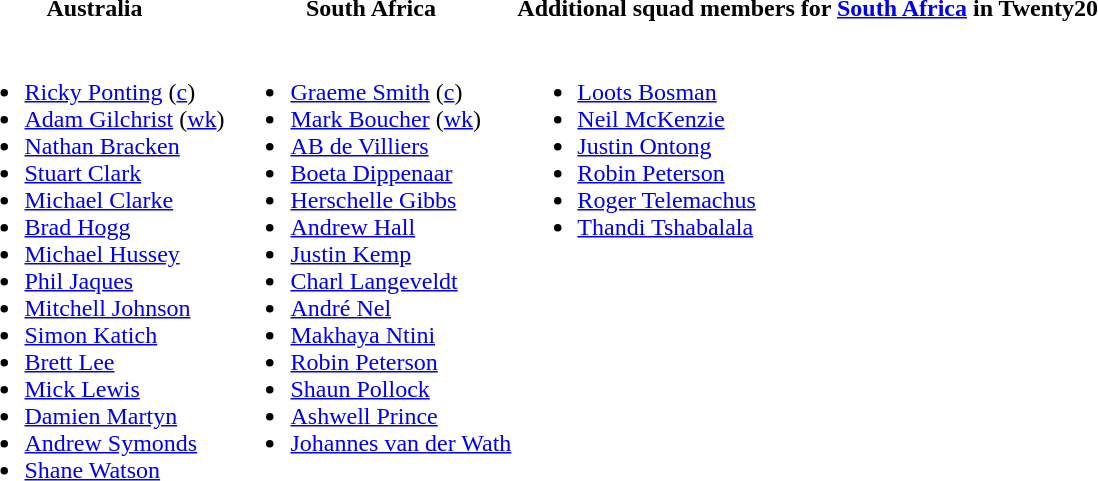<table>
<tr>
<th>Australia</th>
<th>South Africa</th>
<th>Additional squad members for <a href='#'>South Africa</a> in Twenty20</th>
</tr>
<tr valign="top">
<td><br><ul><li><a href='#'>Ricky Ponting</a> (<a href='#'>c</a>)</li><li><a href='#'>Adam Gilchrist</a> (<a href='#'>wk</a>)</li><li><a href='#'>Nathan Bracken</a></li><li><a href='#'>Stuart Clark</a></li><li><a href='#'>Michael Clarke</a></li><li><a href='#'>Brad Hogg</a></li><li><a href='#'>Michael Hussey</a></li><li><a href='#'>Phil Jaques</a></li><li><a href='#'>Mitchell Johnson</a></li><li><a href='#'>Simon Katich</a></li><li><a href='#'>Brett Lee</a></li><li><a href='#'>Mick Lewis</a></li><li><a href='#'>Damien Martyn</a></li><li><a href='#'>Andrew Symonds</a></li><li><a href='#'>Shane Watson</a></li></ul></td>
<td><br><ul><li><a href='#'>Graeme Smith</a> (<a href='#'>c</a>)</li><li><a href='#'>Mark Boucher</a> (<a href='#'>wk</a>)</li><li><a href='#'>AB de Villiers</a></li><li><a href='#'>Boeta Dippenaar</a></li><li><a href='#'>Herschelle Gibbs</a></li><li><a href='#'>Andrew Hall</a></li><li><a href='#'>Justin Kemp</a></li><li><a href='#'>Charl Langeveldt</a></li><li><a href='#'>André Nel</a></li><li><a href='#'>Makhaya Ntini</a></li><li><a href='#'>Robin Peterson</a></li><li><a href='#'>Shaun Pollock</a></li><li><a href='#'>Ashwell Prince</a></li><li><a href='#'>Johannes van der Wath</a></li></ul></td>
<td><br><ul><li><a href='#'>Loots Bosman</a></li><li><a href='#'>Neil McKenzie</a></li><li><a href='#'>Justin Ontong</a></li><li><a href='#'>Robin Peterson</a></li><li><a href='#'>Roger Telemachus</a></li><li><a href='#'>Thandi Tshabalala</a></li></ul></td>
</tr>
<tr>
</tr>
</table>
